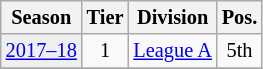<table class="wikitable" style="font-size:85%; text-align:center">
<tr>
<th>Season</th>
<th>Tier</th>
<th>Division</th>
<th>Pos.</th>
</tr>
<tr>
<td bgcolor=#efefef><a href='#'>2017–18</a></td>
<td>1</td>
<td align=left><a href='#'>League A</a></td>
<td>5th</td>
</tr>
<tr>
</tr>
</table>
